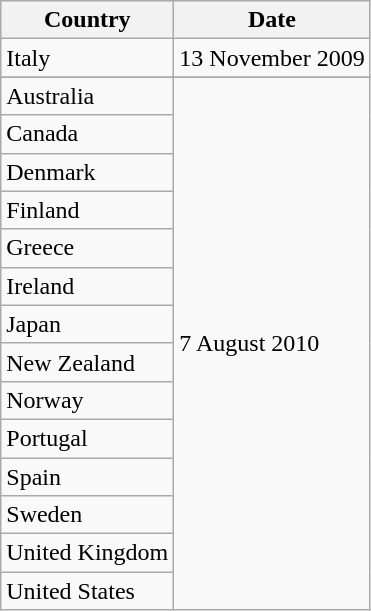<table class="wikitable">
<tr>
<th>Country</th>
<th>Date</th>
</tr>
<tr>
<td>Italy</td>
<td>13 November 2009</td>
</tr>
<tr>
</tr>
<tr>
<td>Australia</td>
<td rowspan="14">7 August 2010</td>
</tr>
<tr>
<td>Canada</td>
</tr>
<tr>
<td>Denmark</td>
</tr>
<tr>
<td>Finland</td>
</tr>
<tr>
<td>Greece</td>
</tr>
<tr>
<td>Ireland</td>
</tr>
<tr>
<td>Japan</td>
</tr>
<tr>
<td>New Zealand</td>
</tr>
<tr>
<td>Norway</td>
</tr>
<tr>
<td>Portugal</td>
</tr>
<tr>
<td>Spain</td>
</tr>
<tr>
<td>Sweden</td>
</tr>
<tr>
<td>United Kingdom</td>
</tr>
<tr>
<td>United States</td>
</tr>
</table>
